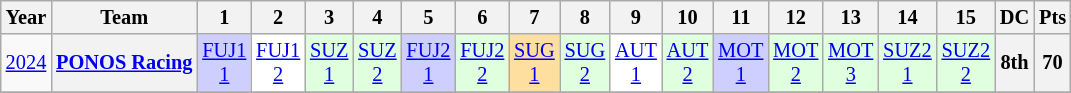<table class="wikitable" style="text-align:center; font-size:85%">
<tr>
<th>Year</th>
<th>Team</th>
<th>1</th>
<th>2</th>
<th>3</th>
<th>4</th>
<th>5</th>
<th>6</th>
<th>7</th>
<th>8</th>
<th>9</th>
<th>10</th>
<th>11</th>
<th>12</th>
<th>13</th>
<th>14</th>
<th>15</th>
<th>DC</th>
<th>Pts</th>
</tr>
<tr>
<td><a href='#'>2024</a></td>
<th nowrap><a href='#'>PONOS Racing</a></th>
<td style="background:#cfcfff;"><a href='#'>FUJ1<br>1</a><br></td>
<td style="background:#FFFFFF;"><a href='#'>FUJ1<br>2</a><br></td>
<td style="background:#dfffdf;"><a href='#'>SUZ<br>1</a><br></td>
<td style="background:#dfffdf;"><a href='#'>SUZ<br>2</a><br></td>
<td style="background:#cfcfff;"><a href='#'>FUJ2<br>1</a><br></td>
<td style="background:#dfffdf;"><a href='#'>FUJ2<br>2</a><br></td>
<td style="background:#ffdf9f;"><a href='#'>SUG<br>1</a><br></td>
<td style="background:#dfffdf;"><a href='#'>SUG<br>2</a><br></td>
<td style="background:#ffffff;"><a href='#'>AUT<br>1</a><br></td>
<td style="background:#dfffdf;"><a href='#'>AUT<br>2</a><br></td>
<td style="background:#cfcfff;"><a href='#'>MOT<br>1</a><br></td>
<td style="background:#dfffdf;"><a href='#'>MOT<br>2</a><br></td>
<td style="background:#dfffdf;"><a href='#'>MOT<br>3</a><br></td>
<td style="background:#dfffdf;"><a href='#'>SUZ2<br>1</a><br></td>
<td style="background:#dfffdf;"><a href='#'>SUZ2<br>2</a><br></td>
<th>8th</th>
<th>70</th>
</tr>
<tr>
</tr>
</table>
